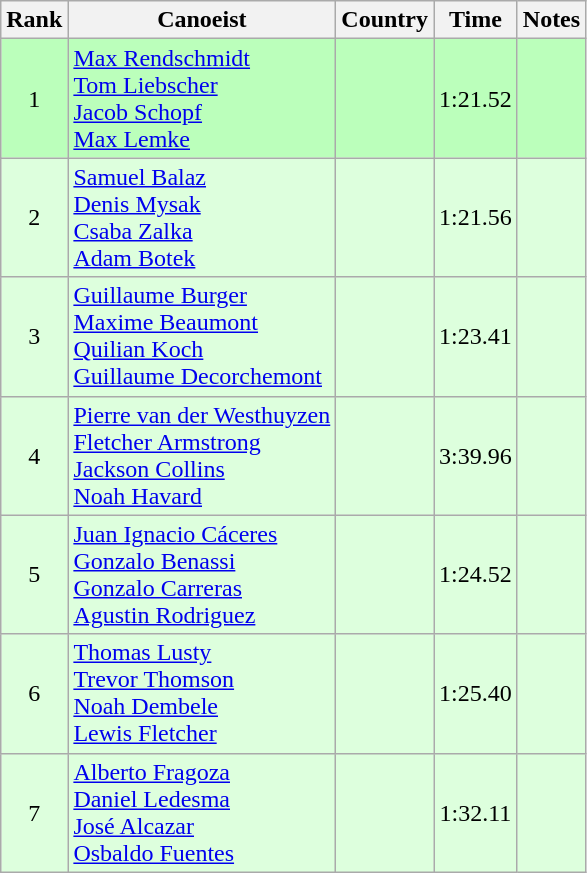<table class="wikitable" style="text-align:center">
<tr>
<th>Rank</th>
<th>Canoeist</th>
<th>Country</th>
<th>Time</th>
<th>Notes</th>
</tr>
<tr bgcolor=bbffbb>
<td>1</td>
<td align="left"><a href='#'>Max Rendschmidt</a><br><a href='#'>Tom Liebscher</a><br><a href='#'>Jacob Schopf</a><br><a href='#'>Max Lemke</a></td>
<td align="left"></td>
<td>1:21.52</td>
<td></td>
</tr>
<tr bgcolor=ddffdd>
<td>2</td>
<td align="left"><a href='#'>Samuel Balaz</a><br><a href='#'>Denis Mysak</a><br><a href='#'>Csaba Zalka</a><br><a href='#'>Adam Botek</a></td>
<td align="left"></td>
<td>1:21.56</td>
<td></td>
</tr>
<tr bgcolor=ddffdd>
<td>3</td>
<td align="left"><a href='#'>Guillaume Burger</a><br><a href='#'>Maxime Beaumont</a><br><a href='#'>Quilian Koch</a><br><a href='#'>Guillaume Decorchemont</a></td>
<td align="left"></td>
<td>1:23.41</td>
<td></td>
</tr>
<tr bgcolor=ddffdd>
<td>4</td>
<td align="left"><a href='#'>Pierre van der Westhuyzen</a><br><a href='#'>Fletcher Armstrong</a><br><a href='#'>Jackson Collins</a><br><a href='#'>Noah Havard</a></td>
<td align="left"></td>
<td>3:39.96</td>
<td></td>
</tr>
<tr bgcolor=ddffdd>
<td>5</td>
<td align="left"><a href='#'>Juan Ignacio Cáceres</a><br><a href='#'>Gonzalo Benassi</a><br><a href='#'>Gonzalo Carreras</a><br><a href='#'>Agustin Rodriguez</a></td>
<td align="left"></td>
<td>1:24.52</td>
<td></td>
</tr>
<tr bgcolor=ddffdd>
<td>6</td>
<td align="left"><a href='#'>Thomas Lusty</a><br><a href='#'>Trevor Thomson</a><br><a href='#'>Noah Dembele</a><br><a href='#'>Lewis Fletcher</a></td>
<td align="left"></td>
<td>1:25.40</td>
<td></td>
</tr>
<tr bgcolor=ddffdd>
<td>7</td>
<td align="left"><a href='#'>Alberto Fragoza</a><br><a href='#'>Daniel Ledesma</a><br><a href='#'>José Alcazar</a><br><a href='#'>Osbaldo Fuentes</a></td>
<td align="left"></td>
<td>1:32.11</td>
<td></td>
</tr>
</table>
